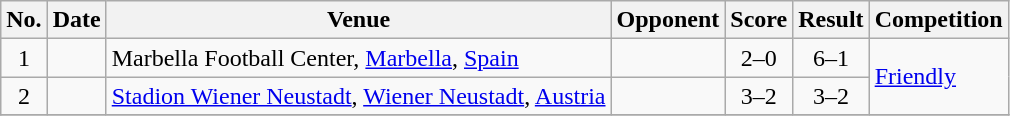<table class="wikitable sortable">
<tr>
<th scope="col">No.</th>
<th scope="col">Date</th>
<th scope="col">Venue</th>
<th scope="col">Opponent</th>
<th scope="col">Score</th>
<th scope="col">Result</th>
<th scope="col">Competition</th>
</tr>
<tr>
<td style="text-align:center">1</td>
<td></td>
<td>Marbella Football Center, <a href='#'>Marbella</a>, <a href='#'>Spain</a></td>
<td></td>
<td style="text-align:center">2–0</td>
<td style="text-align:center">6–1</td>
<td rowspan="2"><a href='#'>Friendly</a></td>
</tr>
<tr>
<td style="text-align:center">2</td>
<td></td>
<td><a href='#'>Stadion Wiener Neustadt</a>, <a href='#'>Wiener Neustadt</a>, <a href='#'>Austria</a></td>
<td></td>
<td style="text-align:center">3–2</td>
<td style="text-align:center">3–2</td>
</tr>
<tr>
</tr>
</table>
